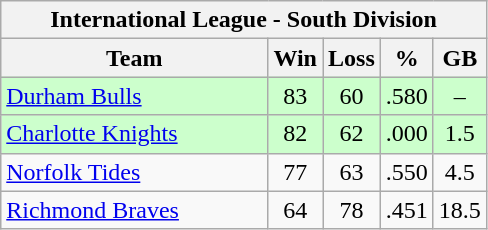<table class="wikitable">
<tr>
<th colspan="5">International League - South Division</th>
</tr>
<tr>
<th width="55%">Team</th>
<th>Win</th>
<th>Loss</th>
<th>%</th>
<th>GB</th>
</tr>
<tr align=center bgcolor=ccffcc>
<td align=left><a href='#'>Durham Bulls</a></td>
<td>83</td>
<td>60</td>
<td>.580</td>
<td>–</td>
</tr>
<tr align=center bgcolor=ccffcc>
<td align=left><a href='#'>Charlotte Knights</a></td>
<td>82</td>
<td>62</td>
<td>.000</td>
<td>1.5</td>
</tr>
<tr align=center>
<td align=left><a href='#'>Norfolk Tides</a></td>
<td>77</td>
<td>63</td>
<td>.550</td>
<td>4.5</td>
</tr>
<tr align=center>
<td align=left><a href='#'>Richmond Braves</a></td>
<td>64</td>
<td>78</td>
<td>.451</td>
<td>18.5</td>
</tr>
</table>
